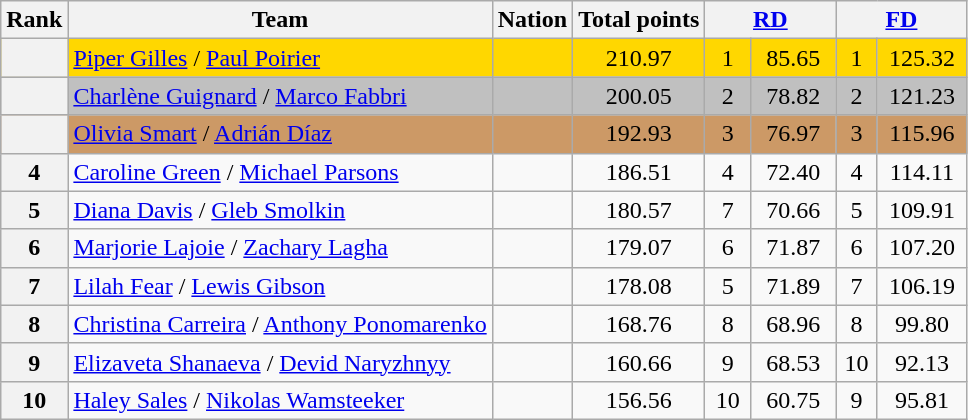<table class="wikitable sortable" style="text-align:left">
<tr>
<th scope="col">Rank</th>
<th scope="col">Team</th>
<th scope="col">Nation</th>
<th scope="col">Total points</th>
<th scope="col" colspan="2" width="80px"><a href='#'>RD</a></th>
<th scope="col" colspan="2" width="80px"><a href='#'>FD</a></th>
</tr>
<tr bgcolor="gold">
<th scope="row"></th>
<td><a href='#'>Piper Gilles</a> / <a href='#'>Paul Poirier</a></td>
<td></td>
<td align="center">210.97</td>
<td align="center">1</td>
<td align="center">85.65</td>
<td align="center">1</td>
<td align="center">125.32</td>
</tr>
<tr bgcolor="silver">
<th scope="row"></th>
<td><a href='#'>Charlène Guignard</a> / <a href='#'>Marco Fabbri</a></td>
<td></td>
<td align="center">200.05</td>
<td align="center">2</td>
<td align="center">78.82</td>
<td align="center">2</td>
<td align="center">121.23</td>
</tr>
<tr bgcolor="cc9966">
<th scope="row"></th>
<td><a href='#'>Olivia Smart</a> / <a href='#'>Adrián Díaz</a></td>
<td></td>
<td align="center">192.93</td>
<td align="center">3</td>
<td align="center">76.97</td>
<td align="center">3</td>
<td align="center">115.96</td>
</tr>
<tr>
<th scope="row">4</th>
<td><a href='#'>Caroline Green</a> / <a href='#'>Michael Parsons</a></td>
<td></td>
<td align="center">186.51</td>
<td align="center">4</td>
<td align="center">72.40</td>
<td align="center">4</td>
<td align="center">114.11</td>
</tr>
<tr>
<th scope="row">5</th>
<td><a href='#'>Diana Davis</a> / <a href='#'>Gleb Smolkin</a></td>
<td></td>
<td align="center">180.57</td>
<td align="center">7</td>
<td align="center">70.66</td>
<td align="center">5</td>
<td align="center">109.91</td>
</tr>
<tr>
<th scope="row">6</th>
<td><a href='#'>Marjorie Lajoie</a> / <a href='#'>Zachary Lagha</a></td>
<td></td>
<td align="center">179.07</td>
<td align="center">6</td>
<td align="center">71.87</td>
<td align="center">6</td>
<td align="center">107.20</td>
</tr>
<tr>
<th scope="row">7</th>
<td><a href='#'>Lilah Fear</a> / <a href='#'>Lewis Gibson</a></td>
<td></td>
<td align="center">178.08</td>
<td align="center">5</td>
<td align="center">71.89</td>
<td align="center">7</td>
<td align="center">106.19</td>
</tr>
<tr>
<th scope="row">8</th>
<td><a href='#'>Christina Carreira</a> / <a href='#'>Anthony Ponomarenko</a></td>
<td></td>
<td align="center">168.76</td>
<td align="center">8</td>
<td align="center">68.96</td>
<td align="center">8</td>
<td align="center">99.80</td>
</tr>
<tr>
<th scope="row">9</th>
<td><a href='#'>Elizaveta Shanaeva</a> / <a href='#'>Devid Naryzhnyy</a></td>
<td></td>
<td align="center">160.66</td>
<td align="center">9</td>
<td align="center">68.53</td>
<td align="center">10</td>
<td align="center">92.13</td>
</tr>
<tr>
<th scope="row">10</th>
<td><a href='#'>Haley Sales</a> / <a href='#'>Nikolas Wamsteeker</a></td>
<td></td>
<td align="center">156.56</td>
<td align="center">10</td>
<td align="center">60.75</td>
<td align="center">9</td>
<td align="center">95.81</td>
</tr>
</table>
